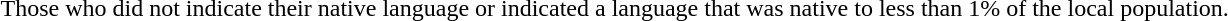<table>
<tr>
<td> Those who did not indicate their native language or indicated a language that was native to less than 1% of the local population.</td>
</tr>
</table>
